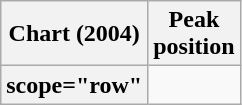<table class="wikitable plainrowheaders" style="text-align:center">
<tr>
<th scope="col">Chart (2004)</th>
<th scope="col">Peak<br>position</th>
</tr>
<tr>
<th>scope="row"</th>
</tr>
</table>
